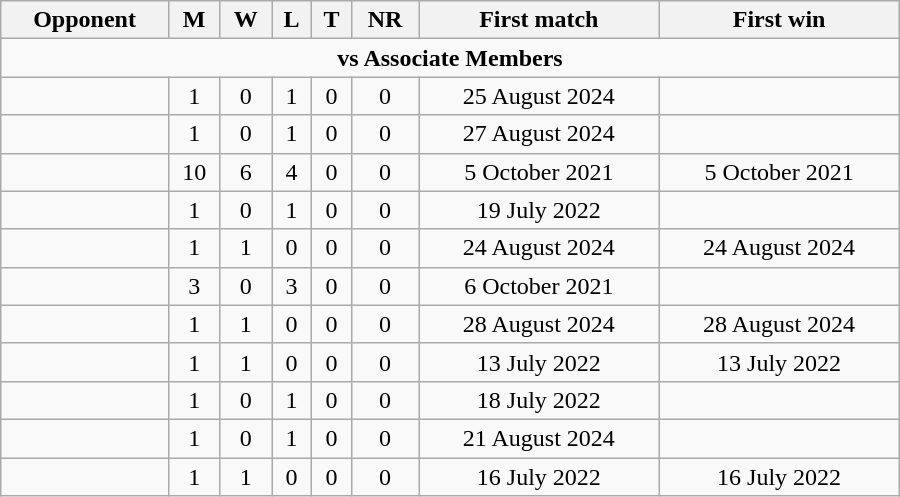<table class="wikitable" style="text-align: center; width: 600px;">
<tr>
<th>Opponent</th>
<th>M</th>
<th>W</th>
<th>L</th>
<th>T</th>
<th>NR</th>
<th>First match</th>
<th>First win</th>
</tr>
<tr>
<td colspan="8" style="text-align:center;"><strong>vs Associate Members</strong></td>
</tr>
<tr>
<td align=left></td>
<td>1</td>
<td>0</td>
<td>1</td>
<td>0</td>
<td>0</td>
<td>25 August 2024</td>
<td></td>
</tr>
<tr>
<td align=left></td>
<td>1</td>
<td>0</td>
<td>1</td>
<td>0</td>
<td>0</td>
<td>27 August 2024</td>
<td></td>
</tr>
<tr>
<td align=left></td>
<td>10</td>
<td>6</td>
<td>4</td>
<td>0</td>
<td>0</td>
<td>5 October 2021</td>
<td>5 October 2021</td>
</tr>
<tr>
<td align=left></td>
<td>1</td>
<td>0</td>
<td>1</td>
<td>0</td>
<td>0</td>
<td>19 July 2022</td>
<td></td>
</tr>
<tr>
<td align=left></td>
<td>1</td>
<td>1</td>
<td>0</td>
<td>0</td>
<td>0</td>
<td>24 August 2024</td>
<td>24 August 2024</td>
</tr>
<tr>
<td align=left></td>
<td>3</td>
<td>0</td>
<td>3</td>
<td>0</td>
<td>0</td>
<td>6 October 2021</td>
<td></td>
</tr>
<tr>
<td align=left></td>
<td>1</td>
<td>1</td>
<td>0</td>
<td>0</td>
<td>0</td>
<td>28 August 2024</td>
<td>28 August 2024</td>
</tr>
<tr>
<td align=left></td>
<td>1</td>
<td>1</td>
<td>0</td>
<td>0</td>
<td>0</td>
<td>13 July 2022</td>
<td>13 July 2022</td>
</tr>
<tr>
<td align=left></td>
<td>1</td>
<td>0</td>
<td>1</td>
<td>0</td>
<td>0</td>
<td>18 July 2022</td>
<td></td>
</tr>
<tr>
<td align=left></td>
<td>1</td>
<td>0</td>
<td>1</td>
<td>0</td>
<td>0</td>
<td>21 August 2024</td>
<td></td>
</tr>
<tr>
<td align=left></td>
<td>1</td>
<td>1</td>
<td>0</td>
<td>0</td>
<td>0</td>
<td>16 July 2022</td>
<td>16 July 2022</td>
</tr>
</table>
